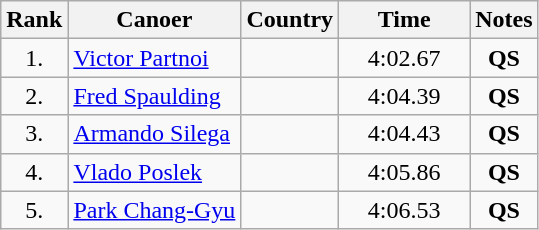<table class="wikitable sortable" style="text-align:center">
<tr>
<th>Rank</th>
<th>Canoer</th>
<th>Country</th>
<th>Time</th>
<th>Notes</th>
</tr>
<tr>
<td width=30>1.</td>
<td align=left athlete><a href='#'>Victor Partnoi</a></td>
<td align=left athlete></td>
<td width=80>4:02.67</td>
<td><strong>QS</strong></td>
</tr>
<tr>
<td>2.</td>
<td align=left athlete><a href='#'>Fred Spaulding</a></td>
<td align=left athlete></td>
<td>4:04.39</td>
<td><strong>QS</strong></td>
</tr>
<tr>
<td>3.</td>
<td align=left athlete><a href='#'>Armando Silega</a></td>
<td align=left athlete></td>
<td>4:04.43</td>
<td><strong>QS</strong></td>
</tr>
<tr>
<td>4.</td>
<td align=left athlete><a href='#'>Vlado Poslek</a></td>
<td align=left athlete></td>
<td>4:05.86</td>
<td><strong>QS</strong></td>
</tr>
<tr>
<td>5.</td>
<td align=left athlete><a href='#'>Park Chang-Gyu</a></td>
<td align=left athlete></td>
<td>4:06.53</td>
<td><strong>QS</strong></td>
</tr>
</table>
